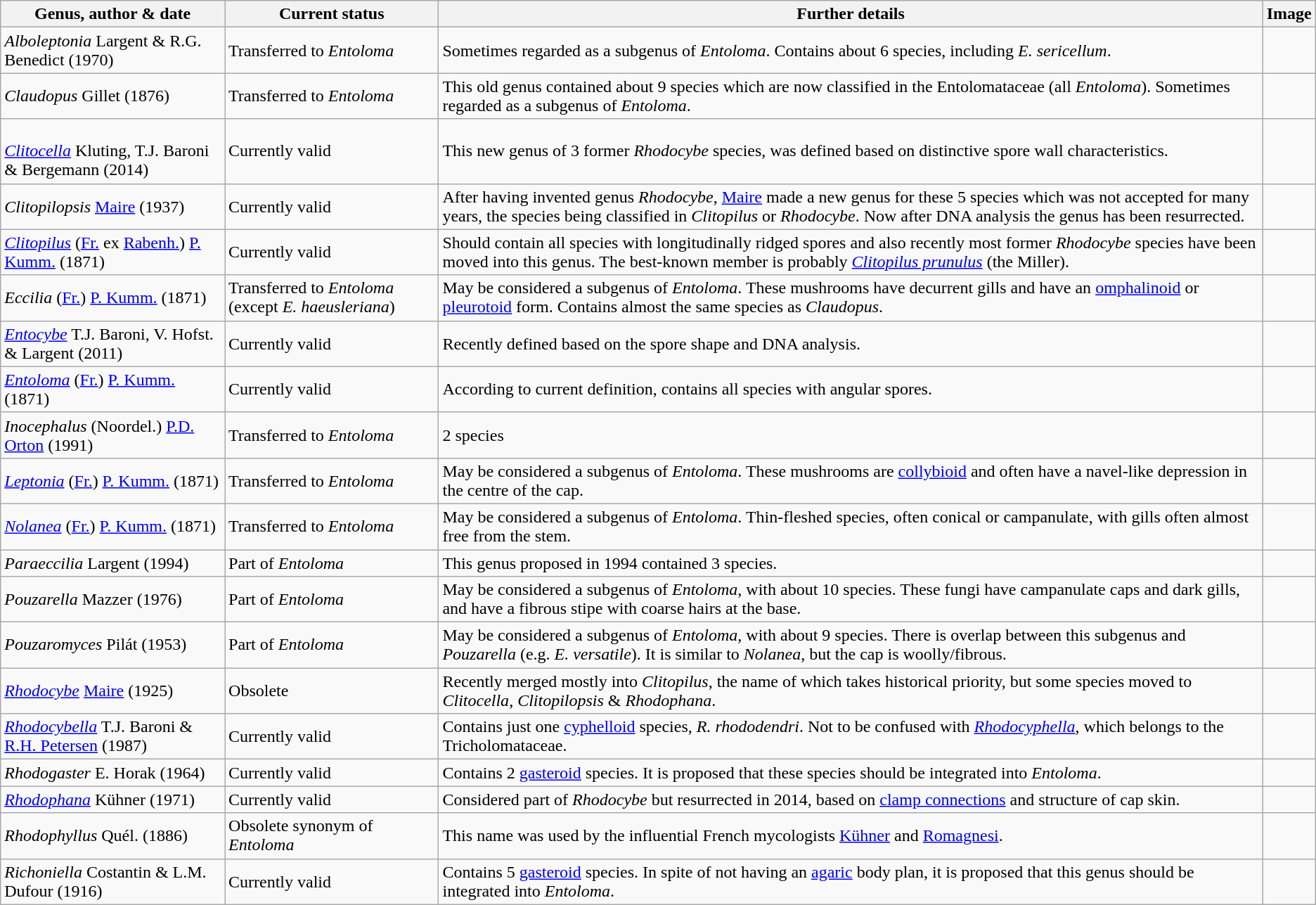<table class=wikitable>
<tr>
<th>Genus, author & date</th>
<th>Current status</th>
<th>Further details</th>
<th>Image</th>
</tr>
<tr>
<td><em>Alboleptonia</em> Largent & R.G. Benedict (1970)</td>
<td>Transferred to <em>Entoloma</em></td>
<td>Sometimes regarded as a subgenus of <em>Entoloma</em>.  Contains about 6 species, including <em>E. sericellum</em>.</td>
<td></td>
</tr>
<tr>
<td><em>Claudopus</em> Gillet (1876)</td>
<td>Transferred to <em>Entoloma</em></td>
<td>This old genus contained about 9 species which are now classified in the Entolomataceae (all <em>Entoloma</em>).  Sometimes regarded as a subgenus of <em>Entoloma</em>.</td>
<td></td>
</tr>
<tr>
<td><br><em><a href='#'>Clitocella</a></em> Kluting, T.J. Baroni & Bergemann (2014)</td>
<td>Currently valid</td>
<td>This new genus of 3 former <em>Rhodocybe</em> species, was defined based on distinctive spore wall characteristics.</td>
<td></td>
</tr>
<tr>
<td><em>Clitopilopsis</em> <a href='#'>Maire</a> (1937)</td>
<td>Currently valid</td>
<td>After having invented genus <em>Rhodocybe</em>, <a href='#'>Maire</a> made a new genus for these 5 species which was not accepted for many years, the species being classified in <em>Clitopilus</em> or <em>Rhodocybe</em>.  Now after DNA analysis the genus has been resurrected.</td>
<td> </td>
</tr>
<tr>
<td><em><a href='#'>Clitopilus</a></em> (<a href='#'>Fr.</a> ex <a href='#'>Rabenh.</a>) <a href='#'>P. Kumm.</a> (1871)</td>
<td>Currently valid </td>
<td>Should contain all species with longitudinally ridged spores and also recently most former <em>Rhodocybe</em> species have been moved into this genus.  The best-known member is probably <em><a href='#'>Clitopilus prunulus</a></em> (the Miller).</td>
<td></td>
</tr>
<tr>
<td><em>Eccilia</em> (<a href='#'>Fr.</a>) <a href='#'>P. Kumm.</a> (1871)</td>
<td>Transferred to <em>Entoloma</em> (except <em>E. haeusleriana</em>)</td>
<td>May be considered a subgenus of <em>Entoloma</em>.  These mushrooms have decurrent gills and have an <a href='#'>omphalinoid</a> or <a href='#'>pleurotoid</a> form.  Contains almost the same species as <em>Claudopus</em>.</td>
<td></td>
</tr>
<tr>
<td><em><a href='#'>Entocybe</a></em>  T.J. Baroni, V. Hofst. & Largent (2011)</td>
<td>Currently valid</td>
<td>Recently defined based on the spore shape and DNA analysis.</td>
<td></td>
</tr>
<tr>
<td><em><a href='#'>Entoloma</a></em> (<a href='#'>Fr.</a>) <a href='#'>P. Kumm.</a> (1871)</td>
<td>Currently valid</td>
<td>According to current definition, contains all species with angular spores.</td>
<td></td>
</tr>
<tr>
<td><em>Inocephalus</em> (Noordel.) <a href='#'>P.D. Orton</a> (1991)</td>
<td>Transferred to <em>Entoloma</em></td>
<td>2 species </td>
<td> </td>
</tr>
<tr>
<td><em><a href='#'>Leptonia</a></em> (<a href='#'>Fr.</a>) <a href='#'>P. Kumm.</a> (1871)</td>
<td>Transferred to <em>Entoloma</em></td>
<td>May be considered a subgenus of <em>Entoloma</em>.  These mushrooms are <a href='#'>collybioid</a> and often have a navel-like depression in the centre of the cap.</td>
<td></td>
</tr>
<tr>
<td><em><a href='#'>Nolanea</a></em> (<a href='#'>Fr.</a>) <a href='#'>P. Kumm.</a> (1871)</td>
<td>Transferred to <em>Entoloma</em></td>
<td>May be considered a subgenus of <em>Entoloma</em>.  Thin-fleshed species, often conical or campanulate, with gills often almost free from the stem.</td>
<td></td>
</tr>
<tr>
<td><em>Paraeccilia</em> Largent (1994)</td>
<td>Part of <em>Entoloma</em></td>
<td>This genus proposed in 1994 contained 3 species.</td>
<td> </td>
</tr>
<tr>
<td><em>Pouzarella</em> Mazzer (1976)</td>
<td>Part of <em>Entoloma</em></td>
<td>May be considered a subgenus of <em>Entoloma</em>, with about 10 species.  These fungi have campanulate caps and dark gills, and have a fibrous stipe with coarse hairs at the base.</td>
<td> </td>
</tr>
<tr>
<td><em>Pouzaromyces</em> Pilát (1953)</td>
<td>Part of <em>Entoloma</em></td>
<td>May be considered a subgenus of <em>Entoloma</em>, with about 9 species.  There is overlap between this subgenus and <em>Pouzarella</em> (e.g. <em>E. versatile</em>).  It is similar to <em>Nolanea</em>, but the cap is woolly/fibrous.</td>
<td> </td>
</tr>
<tr>
<td><em><a href='#'>Rhodocybe</a></em> <a href='#'>Maire</a> (1925)</td>
<td>Obsolete</td>
<td>Recently merged mostly into <em>Clitopilus</em>, the name of which takes historical priority, but some species moved to <em>Clitocella</em>, <em>Clitopilopsis</em> & <em>Rhodophana</em>.</td>
<td></td>
</tr>
<tr>
<td><em><a href='#'>Rhodocybella</a></em> T.J. Baroni & <a href='#'>R.H. Petersen</a> (1987)</td>
<td>Currently valid</td>
<td>Contains just one <a href='#'>cyphelloid</a> species, <em>R. rhododendri</em>. Not to be confused with <em><a href='#'>Rhodocyphella</a></em>, which belongs to the Tricholomataceae.</td>
<td> </td>
</tr>
<tr>
<td><em>Rhodogaster</em> E. Horak (1964)</td>
<td>Currently valid</td>
<td>Contains 2 <a href='#'>gasteroid</a> species.  It is proposed that these species should be integrated into <em>Entoloma</em>.</td>
<td> </td>
</tr>
<tr>
<td><em><a href='#'>Rhodophana</a></em> Kühner (1971)</td>
<td>Currently valid</td>
<td>Considered part of <em>Rhodocybe</em> but resurrected in 2014, based on <a href='#'>clamp connections</a> and structure of cap skin.</td>
<td></td>
</tr>
<tr>
<td><em>Rhodophyllus</em> Quél. (1886)</td>
<td>Obsolete synonym of <em>Entoloma</em></td>
<td>This name was used by the influential French mycologists <a href='#'>Kühner</a> and <a href='#'>Romagnesi</a>.</td>
<td> </td>
</tr>
<tr>
<td><em>Richoniella</em> Costantin & L.M. Dufour (1916)</td>
<td>Currently valid</td>
<td>Contains 5 <a href='#'>gasteroid</a> species.  In spite of not having an <a href='#'>agaric</a> body plan, it is proposed that this genus should be integrated into <em>Entoloma</em>.</td>
<td> </td>
</tr>
</table>
